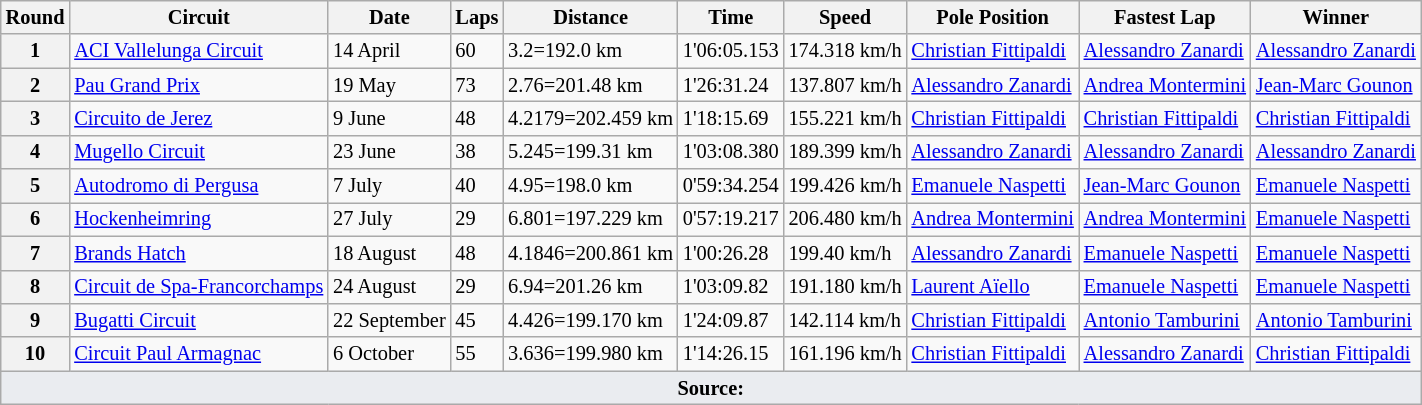<table class="wikitable" style="font-size:85%">
<tr>
<th>Round</th>
<th>Circuit</th>
<th>Date</th>
<th>Laps</th>
<th>Distance</th>
<th>Time</th>
<th>Speed</th>
<th>Pole Position</th>
<th>Fastest Lap</th>
<th>Winner</th>
</tr>
<tr>
<th>1</th>
<td nowrap> <a href='#'>ACI Vallelunga Circuit</a></td>
<td nowrap>14 April</td>
<td>60</td>
<td>3.2=192.0 km</td>
<td>1'06:05.153</td>
<td>174.318 km/h</td>
<td nowrap> <a href='#'>Christian Fittipaldi</a></td>
<td nowrap> <a href='#'>Alessandro Zanardi</a></td>
<td nowrap> <a href='#'>Alessandro Zanardi</a></td>
</tr>
<tr>
<th>2</th>
<td nowrap> <a href='#'>Pau Grand Prix</a></td>
<td nowrap>19 May</td>
<td>73</td>
<td>2.76=201.48 km</td>
<td>1'26:31.24</td>
<td>137.807 km/h</td>
<td nowrap> <a href='#'>Alessandro Zanardi</a></td>
<td nowrap> <a href='#'>Andrea Montermini</a></td>
<td nowrap> <a href='#'>Jean-Marc Gounon</a></td>
</tr>
<tr>
<th>3</th>
<td nowrap> <a href='#'>Circuito de Jerez</a></td>
<td nowrap>9 June</td>
<td>48</td>
<td>4.2179=202.459 km</td>
<td>1'18:15.69</td>
<td>155.221 km/h</td>
<td nowrap> <a href='#'>Christian Fittipaldi</a></td>
<td nowrap> <a href='#'>Christian Fittipaldi</a></td>
<td nowrap> <a href='#'>Christian Fittipaldi</a></td>
</tr>
<tr>
<th>4</th>
<td nowrap> <a href='#'>Mugello Circuit</a></td>
<td nowrap>23 June</td>
<td>38</td>
<td>5.245=199.31 km</td>
<td>1'03:08.380</td>
<td>189.399 km/h</td>
<td nowrap> <a href='#'>Alessandro Zanardi</a></td>
<td nowrap> <a href='#'>Alessandro Zanardi</a></td>
<td nowrap> <a href='#'>Alessandro Zanardi</a></td>
</tr>
<tr>
<th>5</th>
<td nowrap> <a href='#'>Autodromo di Pergusa</a></td>
<td nowrap>7 July</td>
<td>40</td>
<td>4.95=198.0 km</td>
<td>0'59:34.254</td>
<td>199.426 km/h</td>
<td nowrap> <a href='#'>Emanuele Naspetti</a></td>
<td nowrap> <a href='#'>Jean-Marc Gounon</a></td>
<td nowrap> <a href='#'>Emanuele Naspetti</a></td>
</tr>
<tr>
<th>6</th>
<td nowrap> <a href='#'>Hockenheimring</a></td>
<td nowrap>27 July</td>
<td>29</td>
<td>6.801=197.229 km</td>
<td>0'57:19.217</td>
<td>206.480 km/h</td>
<td nowrap> <a href='#'>Andrea Montermini</a></td>
<td nowrap> <a href='#'>Andrea Montermini</a></td>
<td nowrap> <a href='#'>Emanuele Naspetti</a></td>
</tr>
<tr>
<th>7</th>
<td nowrap> <a href='#'>Brands Hatch</a></td>
<td nowrap>18 August</td>
<td>48</td>
<td>4.1846=200.861 km</td>
<td>1'00:26.28</td>
<td>199.40 km/h</td>
<td nowrap> <a href='#'>Alessandro Zanardi</a></td>
<td nowrap> <a href='#'>Emanuele Naspetti</a></td>
<td nowrap> <a href='#'>Emanuele Naspetti</a></td>
</tr>
<tr>
<th>8</th>
<td nowrap> <a href='#'>Circuit de Spa-Francorchamps</a></td>
<td nowrap>24 August</td>
<td>29</td>
<td>6.94=201.26 km</td>
<td>1'03:09.82</td>
<td>191.180 km/h</td>
<td nowrap> <a href='#'>Laurent Aïello</a></td>
<td nowrap> <a href='#'>Emanuele Naspetti</a></td>
<td nowrap> <a href='#'>Emanuele Naspetti</a></td>
</tr>
<tr>
<th>9</th>
<td nowrap> <a href='#'>Bugatti Circuit</a></td>
<td nowrap>22 September</td>
<td>45</td>
<td>4.426=199.170 km</td>
<td>1'24:09.87</td>
<td>142.114 km/h</td>
<td nowrap> <a href='#'>Christian Fittipaldi</a></td>
<td nowrap> <a href='#'>Antonio Tamburini</a></td>
<td nowrap> <a href='#'>Antonio Tamburini</a></td>
</tr>
<tr>
<th>10</th>
<td nowrap> <a href='#'>Circuit Paul Armagnac</a></td>
<td nowrap>6 October</td>
<td>55</td>
<td>3.636=199.980 km</td>
<td>1'14:26.15</td>
<td>161.196 km/h</td>
<td nowrap> <a href='#'>Christian Fittipaldi</a></td>
<td nowrap> <a href='#'>Alessandro Zanardi</a></td>
<td nowrap> <a href='#'>Christian Fittipaldi</a></td>
</tr>
<tr class="sortbottom">
<td colspan="11" style="background-color:#EAECF0;text-align:center"><strong>Source:</strong></td>
</tr>
</table>
